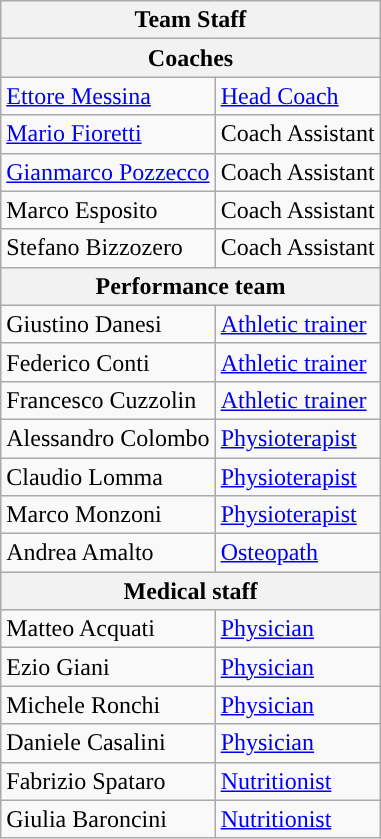<table class="wikitable sortable">
<tr>
<th colspan=2>Team Staff</th>
</tr>
<tr>
<th colspan=2>Coaches</th>
</tr>
<tr>
<td><a href='#'>Ettore Messina</a></td>
<td><a href='#'>Head Coach</a></td>
</tr>
<tr>
<td><a href='#'>Mario Fioretti</a></td>
<td>Coach Assistant</td>
</tr>
<tr>
<td><a href='#'>Gianmarco Pozzecco</a></td>
<td>Coach Assistant</td>
</tr>
<tr>
<td>Marco Esposito</td>
<td>Coach Assistant</td>
</tr>
<tr>
<td>Stefano Bizzozero</td>
<td>Coach Assistant</td>
</tr>
<tr>
<th colspan=2>Performance team</th>
</tr>
<tr>
<td>Giustino Danesi</td>
<td><a href='#'>Athletic trainer</a></td>
</tr>
<tr>
<td>Federico Conti</td>
<td><a href='#'>Athletic trainer</a></td>
</tr>
<tr>
<td>Francesco Cuzzolin</td>
<td><a href='#'>Athletic trainer</a></td>
</tr>
<tr>
<td>Alessandro Colombo</td>
<td><a href='#'>Physioterapist</a></td>
</tr>
<tr>
<td>Claudio Lomma</td>
<td><a href='#'>Physioterapist</a></td>
</tr>
<tr>
<td>Marco Monzoni</td>
<td><a href='#'>Physioterapist</a></td>
</tr>
<tr>
<td>Andrea Amalto</td>
<td><a href='#'>Osteopath</a></td>
</tr>
<tr>
<th colspan=2>Medical staff</th>
</tr>
<tr>
<td>Matteo Acquati</td>
<td><a href='#'>Physician</a></td>
</tr>
<tr>
<td>Ezio Giani</td>
<td><a href='#'>Physician</a></td>
</tr>
<tr>
<td>Michele Ronchi</td>
<td><a href='#'>Physician</a></td>
</tr>
<tr>
<td>Daniele Casalini</td>
<td><a href='#'>Physician</a></td>
</tr>
<tr>
<td>Fabrizio Spataro</td>
<td><a href='#'>Nutritionist</a></td>
</tr>
<tr>
<td>Giulia Baroncini</td>
<td><a href='#'>Nutritionist</a></td>
</tr>
</table>
